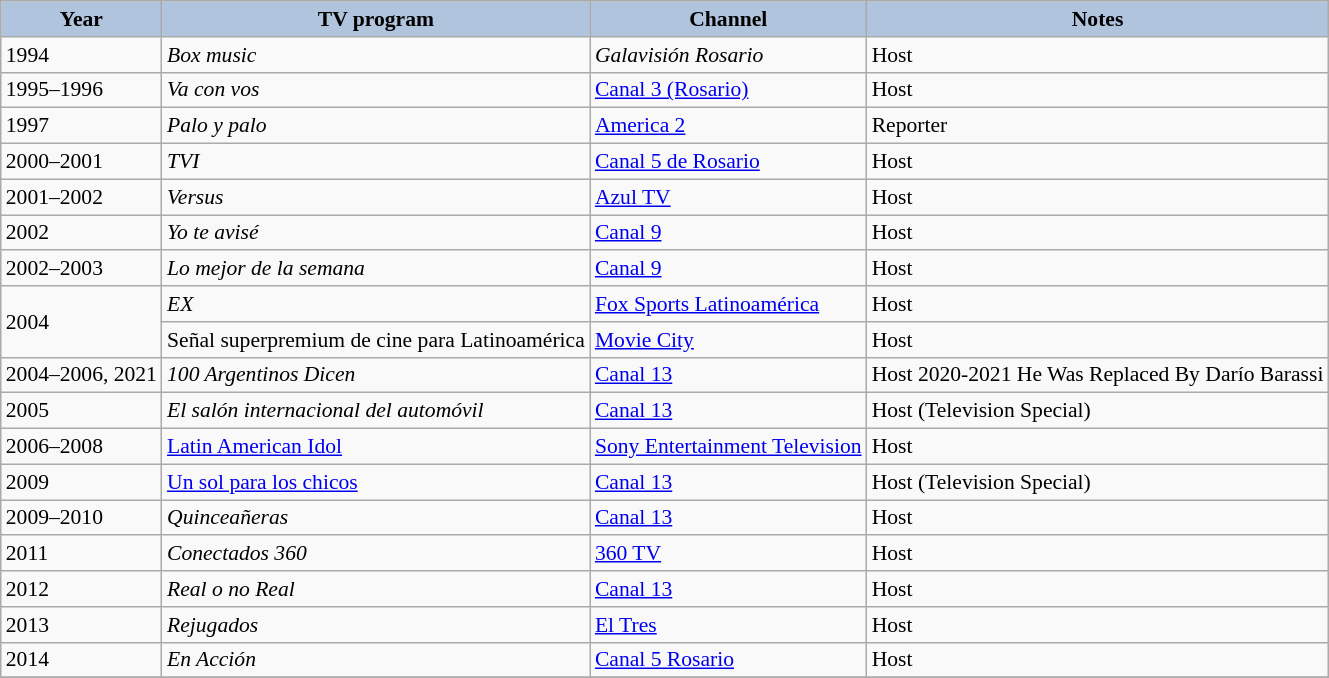<table class="wikitable" style="font-size: 90%;" ;>
<tr style="text-align:center;">
<th style="background:#B0C4DE;">Year</th>
<th style="background:#B0C4DE;">TV program</th>
<th style="background:#B0C4DE;">Channel</th>
<th style="background:#B0C4DE;">Notes</th>
</tr>
<tr>
<td>1994</td>
<td><em>Box music</em></td>
<td><em>Galavisión Rosario</em></td>
<td>Host</td>
</tr>
<tr>
<td>1995–1996</td>
<td><em>Va con vos</em></td>
<td><a href='#'>Canal 3 (Rosario)</a></td>
<td>Host</td>
</tr>
<tr>
<td>1997</td>
<td><em>Palo y palo</em></td>
<td><a href='#'>America 2</a></td>
<td>Reporter</td>
</tr>
<tr>
<td>2000–2001</td>
<td><em>TVI</em></td>
<td><a href='#'>Canal 5 de Rosario</a></td>
<td>Host</td>
</tr>
<tr>
<td>2001–2002</td>
<td><em>Versus</em></td>
<td><a href='#'>Azul TV</a></td>
<td>Host</td>
</tr>
<tr>
<td>2002</td>
<td><em>Yo te avisé</em></td>
<td><a href='#'>Canal 9</a></td>
<td>Host</td>
</tr>
<tr>
<td>2002–2003</td>
<td><em>Lo mejor de la semana</em></td>
<td><a href='#'>Canal 9</a></td>
<td>Host</td>
</tr>
<tr>
<td rowspan="2">2004</td>
<td><em>EX</em></td>
<td><a href='#'>Fox Sports Latinoamérica</a></td>
<td>Host</td>
</tr>
<tr>
<td>Señal superpremium de cine para Latinoamérica</td>
<td><a href='#'>Movie City</a></td>
<td>Host</td>
</tr>
<tr>
<td>2004–2006, 2021</td>
<td><em>100 Argentinos Dicen</em></td>
<td><a href='#'>Canal 13</a></td>
<td>Host 2020-2021 He Was Replaced By Darío Barassi</td>
</tr>
<tr>
<td>2005</td>
<td><em>El salón internacional del automóvil</em></td>
<td><a href='#'>Canal 13</a></td>
<td>Host (Television Special)</td>
</tr>
<tr>
<td>2006–2008</td>
<td><a href='#'>Latin American Idol</a></td>
<td><a href='#'>Sony Entertainment Television</a></td>
<td>Host</td>
</tr>
<tr>
<td>2009</td>
<td><a href='#'>Un sol para los chicos</a></td>
<td><a href='#'>Canal 13</a></td>
<td>Host (Television Special)</td>
</tr>
<tr>
<td>2009–2010</td>
<td><em>Quinceañeras</em></td>
<td><a href='#'>Canal 13</a></td>
<td>Host</td>
</tr>
<tr>
<td>2011</td>
<td><em>Conectados 360</em></td>
<td><a href='#'>360 TV</a></td>
<td>Host</td>
</tr>
<tr>
<td>2012</td>
<td><em>Real o no Real</em></td>
<td><a href='#'>Canal 13</a></td>
<td>Host</td>
</tr>
<tr>
<td>2013</td>
<td><em>Rejugados</em></td>
<td><a href='#'>El Tres</a></td>
<td>Host</td>
</tr>
<tr>
<td>2014</td>
<td><em>En Acción</em></td>
<td><a href='#'>Canal 5 Rosario</a></td>
<td>Host</td>
</tr>
<tr>
</tr>
</table>
